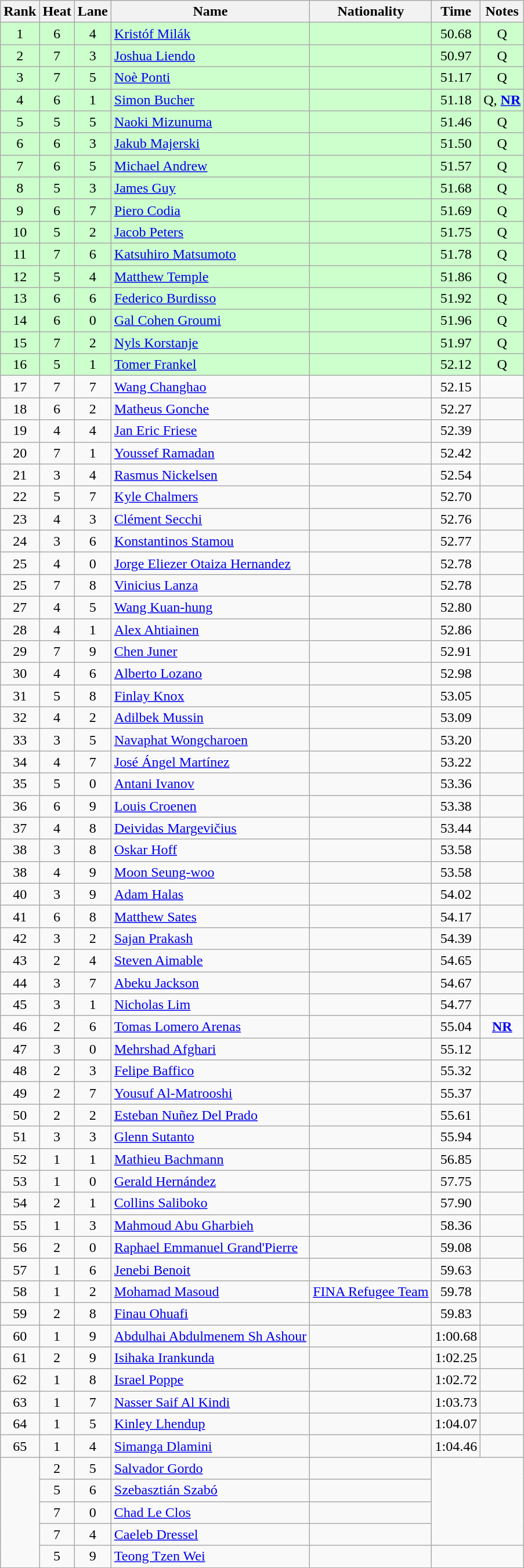<table class="wikitable sortable" style="text-align:center">
<tr>
<th>Rank</th>
<th>Heat</th>
<th>Lane</th>
<th>Name</th>
<th>Nationality</th>
<th>Time</th>
<th>Notes</th>
</tr>
<tr bgcolor=ccffcc>
<td>1</td>
<td>6</td>
<td>4</td>
<td align=left><a href='#'>Kristóf Milák</a></td>
<td align=left></td>
<td>50.68</td>
<td>Q</td>
</tr>
<tr bgcolor=ccffcc>
<td>2</td>
<td>7</td>
<td>3</td>
<td align=left><a href='#'>Joshua Liendo</a></td>
<td align=left></td>
<td>50.97</td>
<td>Q</td>
</tr>
<tr bgcolor=ccffcc>
<td>3</td>
<td>7</td>
<td>5</td>
<td align=left><a href='#'>Noè Ponti</a></td>
<td align=left></td>
<td>51.17</td>
<td>Q</td>
</tr>
<tr bgcolor=ccffcc>
<td>4</td>
<td>6</td>
<td>1</td>
<td align=left><a href='#'>Simon Bucher</a></td>
<td align=left></td>
<td>51.18</td>
<td>Q, <strong><a href='#'>NR</a></strong></td>
</tr>
<tr bgcolor=ccffcc>
<td>5</td>
<td>5</td>
<td>5</td>
<td align=left><a href='#'>Naoki Mizunuma</a></td>
<td align=left></td>
<td>51.46</td>
<td>Q</td>
</tr>
<tr bgcolor=ccffcc>
<td>6</td>
<td>6</td>
<td>3</td>
<td align=left><a href='#'>Jakub Majerski</a></td>
<td align=left></td>
<td>51.50</td>
<td>Q</td>
</tr>
<tr bgcolor=ccffcc>
<td>7</td>
<td>6</td>
<td>5</td>
<td align=left><a href='#'>Michael Andrew</a></td>
<td align=left></td>
<td>51.57</td>
<td>Q</td>
</tr>
<tr bgcolor=ccffcc>
<td>8</td>
<td>5</td>
<td>3</td>
<td align=left><a href='#'>James Guy</a></td>
<td align=left></td>
<td>51.68</td>
<td>Q</td>
</tr>
<tr bgcolor=ccffcc>
<td>9</td>
<td>6</td>
<td>7</td>
<td align=left><a href='#'>Piero Codia</a></td>
<td align=left></td>
<td>51.69</td>
<td>Q</td>
</tr>
<tr bgcolor=ccffcc>
<td>10</td>
<td>5</td>
<td>2</td>
<td align=left><a href='#'>Jacob Peters</a></td>
<td align=left></td>
<td>51.75</td>
<td>Q</td>
</tr>
<tr bgcolor=ccffcc>
<td>11</td>
<td>7</td>
<td>6</td>
<td align=left><a href='#'>Katsuhiro Matsumoto</a></td>
<td align=left></td>
<td>51.78</td>
<td>Q</td>
</tr>
<tr bgcolor=ccffcc>
<td>12</td>
<td>5</td>
<td>4</td>
<td align=left><a href='#'>Matthew Temple</a></td>
<td align=left></td>
<td>51.86</td>
<td>Q</td>
</tr>
<tr bgcolor=ccffcc>
<td>13</td>
<td>6</td>
<td>6</td>
<td align=left><a href='#'>Federico Burdisso</a></td>
<td align=left></td>
<td>51.92</td>
<td>Q</td>
</tr>
<tr bgcolor=ccffcc>
<td>14</td>
<td>6</td>
<td>0</td>
<td align=left><a href='#'>Gal Cohen Groumi</a></td>
<td align=left></td>
<td>51.96</td>
<td>Q</td>
</tr>
<tr bgcolor=ccffcc>
<td>15</td>
<td>7</td>
<td>2</td>
<td align=left><a href='#'>Nyls Korstanje</a></td>
<td align=left></td>
<td>51.97</td>
<td>Q</td>
</tr>
<tr bgcolor=ccffcc>
<td>16</td>
<td>5</td>
<td>1</td>
<td align=left><a href='#'>Tomer Frankel</a></td>
<td align=left></td>
<td>52.12</td>
<td>Q</td>
</tr>
<tr>
<td>17</td>
<td>7</td>
<td>7</td>
<td align=left><a href='#'>Wang Changhao</a></td>
<td align=left></td>
<td>52.15</td>
<td></td>
</tr>
<tr>
<td>18</td>
<td>6</td>
<td>2</td>
<td align=left><a href='#'>Matheus Gonche</a></td>
<td align=left></td>
<td>52.27</td>
<td></td>
</tr>
<tr>
<td>19</td>
<td>4</td>
<td>4</td>
<td align=left><a href='#'>Jan Eric Friese</a></td>
<td align=left></td>
<td>52.39</td>
<td></td>
</tr>
<tr>
<td>20</td>
<td>7</td>
<td>1</td>
<td align=left><a href='#'>Youssef Ramadan</a></td>
<td align=left></td>
<td>52.42</td>
<td></td>
</tr>
<tr>
<td>21</td>
<td>3</td>
<td>4</td>
<td align=left><a href='#'>Rasmus Nickelsen</a></td>
<td align=left></td>
<td>52.54</td>
<td></td>
</tr>
<tr>
<td>22</td>
<td>5</td>
<td>7</td>
<td align=left><a href='#'>Kyle Chalmers</a></td>
<td align=left></td>
<td>52.70</td>
<td></td>
</tr>
<tr>
<td>23</td>
<td>4</td>
<td>3</td>
<td align=left><a href='#'>Clément Secchi</a></td>
<td align=left></td>
<td>52.76</td>
<td></td>
</tr>
<tr>
<td>24</td>
<td>3</td>
<td>6</td>
<td align=left><a href='#'>Konstantinos Stamou</a></td>
<td align=left></td>
<td>52.77</td>
<td></td>
</tr>
<tr>
<td>25</td>
<td>4</td>
<td>0</td>
<td align=left><a href='#'>Jorge Eliezer Otaiza Hernandez</a></td>
<td align=left></td>
<td>52.78</td>
<td></td>
</tr>
<tr>
<td>25</td>
<td>7</td>
<td>8</td>
<td align=left><a href='#'>Vinicius Lanza</a></td>
<td align=left></td>
<td>52.78</td>
<td></td>
</tr>
<tr>
<td>27</td>
<td>4</td>
<td>5</td>
<td align=left><a href='#'>Wang Kuan-hung</a></td>
<td align=left></td>
<td>52.80</td>
<td></td>
</tr>
<tr>
<td>28</td>
<td>4</td>
<td>1</td>
<td align=left><a href='#'>Alex Ahtiainen</a></td>
<td align=left></td>
<td>52.86</td>
<td></td>
</tr>
<tr>
<td>29</td>
<td>7</td>
<td>9</td>
<td align=left><a href='#'>Chen Juner</a></td>
<td align=left></td>
<td>52.91</td>
<td></td>
</tr>
<tr>
<td>30</td>
<td>4</td>
<td>6</td>
<td align=left><a href='#'>Alberto Lozano</a></td>
<td align=left></td>
<td>52.98</td>
<td></td>
</tr>
<tr>
<td>31</td>
<td>5</td>
<td>8</td>
<td align=left><a href='#'>Finlay Knox</a></td>
<td align=left></td>
<td>53.05</td>
<td></td>
</tr>
<tr>
<td>32</td>
<td>4</td>
<td>2</td>
<td align=left><a href='#'>Adilbek Mussin</a></td>
<td align=left></td>
<td>53.09</td>
<td></td>
</tr>
<tr>
<td>33</td>
<td>3</td>
<td>5</td>
<td align=left><a href='#'>Navaphat Wongcharoen</a></td>
<td align=left></td>
<td>53.20</td>
<td></td>
</tr>
<tr>
<td>34</td>
<td>4</td>
<td>7</td>
<td align=left><a href='#'>José Ángel Martínez</a></td>
<td align=left></td>
<td>53.22</td>
<td></td>
</tr>
<tr>
<td>35</td>
<td>5</td>
<td>0</td>
<td align=left><a href='#'>Antani Ivanov</a></td>
<td align=left></td>
<td>53.36</td>
<td></td>
</tr>
<tr>
<td>36</td>
<td>6</td>
<td>9</td>
<td align=left><a href='#'>Louis Croenen</a></td>
<td align=left></td>
<td>53.38</td>
<td></td>
</tr>
<tr>
<td>37</td>
<td>4</td>
<td>8</td>
<td align=left><a href='#'>Deividas Margevičius</a></td>
<td align=left></td>
<td>53.44</td>
<td></td>
</tr>
<tr>
<td>38</td>
<td>3</td>
<td>8</td>
<td align=left><a href='#'>Oskar Hoff</a></td>
<td align=left></td>
<td>53.58</td>
<td></td>
</tr>
<tr>
<td>38</td>
<td>4</td>
<td>9</td>
<td align=left><a href='#'>Moon Seung-woo</a></td>
<td align=left></td>
<td>53.58</td>
<td></td>
</tr>
<tr>
<td>40</td>
<td>3</td>
<td>9</td>
<td align=left><a href='#'>Adam Halas</a></td>
<td align=left></td>
<td>54.02</td>
<td></td>
</tr>
<tr>
<td>41</td>
<td>6</td>
<td>8</td>
<td align=left><a href='#'>Matthew Sates</a></td>
<td align=left></td>
<td>54.17</td>
<td></td>
</tr>
<tr>
<td>42</td>
<td>3</td>
<td>2</td>
<td align=left><a href='#'>Sajan Prakash</a></td>
<td align=left></td>
<td>54.39</td>
<td></td>
</tr>
<tr>
<td>43</td>
<td>2</td>
<td>4</td>
<td align=left><a href='#'>Steven Aimable</a></td>
<td align=left></td>
<td>54.65</td>
<td></td>
</tr>
<tr>
<td>44</td>
<td>3</td>
<td>7</td>
<td align=left><a href='#'>Abeku Jackson</a></td>
<td align=left></td>
<td>54.67</td>
<td></td>
</tr>
<tr>
<td>45</td>
<td>3</td>
<td>1</td>
<td align=left><a href='#'>Nicholas Lim</a></td>
<td align=left></td>
<td>54.77</td>
<td></td>
</tr>
<tr>
<td>46</td>
<td>2</td>
<td>6</td>
<td align=left><a href='#'>Tomas Lomero Arenas</a></td>
<td align=left></td>
<td>55.04</td>
<td><strong><a href='#'>NR</a></strong></td>
</tr>
<tr>
<td>47</td>
<td>3</td>
<td>0</td>
<td align=left><a href='#'>Mehrshad Afghari</a></td>
<td align=left></td>
<td>55.12</td>
<td></td>
</tr>
<tr>
<td>48</td>
<td>2</td>
<td>3</td>
<td align=left><a href='#'>Felipe Baffico</a></td>
<td align=left></td>
<td>55.32</td>
<td></td>
</tr>
<tr>
<td>49</td>
<td>2</td>
<td>7</td>
<td align=left><a href='#'>Yousuf Al-Matrooshi</a></td>
<td align=left></td>
<td>55.37</td>
<td></td>
</tr>
<tr>
<td>50</td>
<td>2</td>
<td>2</td>
<td align=left><a href='#'>Esteban Nuñez Del Prado</a></td>
<td align=left></td>
<td>55.61</td>
<td></td>
</tr>
<tr>
<td>51</td>
<td>3</td>
<td>3</td>
<td align=left><a href='#'>Glenn Sutanto</a></td>
<td align=left></td>
<td>55.94</td>
<td></td>
</tr>
<tr>
<td>52</td>
<td>1</td>
<td>1</td>
<td align=left><a href='#'>Mathieu Bachmann</a></td>
<td align=left></td>
<td>56.85</td>
<td></td>
</tr>
<tr>
<td>53</td>
<td>1</td>
<td>0</td>
<td align=left><a href='#'>Gerald Hernández</a></td>
<td align=left></td>
<td>57.75</td>
<td></td>
</tr>
<tr>
<td>54</td>
<td>2</td>
<td>1</td>
<td align=left><a href='#'>Collins Saliboko</a></td>
<td align=left></td>
<td>57.90</td>
<td></td>
</tr>
<tr>
<td>55</td>
<td>1</td>
<td>3</td>
<td align=left><a href='#'>Mahmoud Abu Gharbieh</a></td>
<td align=left></td>
<td>58.36</td>
<td></td>
</tr>
<tr>
<td>56</td>
<td>2</td>
<td>0</td>
<td align=left><a href='#'>Raphael Emmanuel Grand'Pierre</a></td>
<td align=left></td>
<td>59.08</td>
<td></td>
</tr>
<tr>
<td>57</td>
<td>1</td>
<td>6</td>
<td align=left><a href='#'>Jenebi Benoit</a></td>
<td align=left></td>
<td>59.63</td>
<td></td>
</tr>
<tr>
<td>58</td>
<td>1</td>
<td>2</td>
<td align=left><a href='#'>Mohamad Masoud</a></td>
<td align=left><a href='#'>FINA Refugee Team</a></td>
<td>59.78</td>
<td></td>
</tr>
<tr>
<td>59</td>
<td>2</td>
<td>8</td>
<td align=left><a href='#'>Finau Ohuafi</a></td>
<td align=left></td>
<td>59.83</td>
<td></td>
</tr>
<tr>
<td>60</td>
<td>1</td>
<td>9</td>
<td align=left><a href='#'>Abdulhai Abdulmenem Sh Ashour</a></td>
<td align=left></td>
<td>1:00.68</td>
<td></td>
</tr>
<tr>
<td>61</td>
<td>2</td>
<td>9</td>
<td align=left><a href='#'>Isihaka Irankunda</a></td>
<td align=left></td>
<td>1:02.25</td>
<td></td>
</tr>
<tr>
<td>62</td>
<td>1</td>
<td>8</td>
<td align=left><a href='#'>Israel Poppe</a></td>
<td align=left></td>
<td>1:02.72</td>
<td></td>
</tr>
<tr>
<td>63</td>
<td>1</td>
<td>7</td>
<td align=left><a href='#'>Nasser Saif Al Kindi</a></td>
<td align=left></td>
<td>1:03.73</td>
<td></td>
</tr>
<tr>
<td>64</td>
<td>1</td>
<td>5</td>
<td align=left><a href='#'>Kinley Lhendup</a></td>
<td align=left></td>
<td>1:04.07</td>
<td></td>
</tr>
<tr>
<td>65</td>
<td>1</td>
<td>4</td>
<td align=left><a href='#'>Simanga Dlamini</a></td>
<td align=left></td>
<td>1:04.46</td>
<td></td>
</tr>
<tr>
<td rowspan=5></td>
<td>2</td>
<td>5</td>
<td align=left><a href='#'>Salvador Gordo</a></td>
<td align=left></td>
<td colspan=2 rowspan=4></td>
</tr>
<tr>
<td>5</td>
<td>6</td>
<td align=left><a href='#'>Szebasztián Szabó</a></td>
<td align=left></td>
</tr>
<tr>
<td>7</td>
<td>0</td>
<td align=left><a href='#'>Chad Le Clos</a></td>
<td align=left></td>
</tr>
<tr>
<td>7</td>
<td>4</td>
<td align=left><a href='#'>Caeleb Dressel</a></td>
<td align=left></td>
</tr>
<tr>
<td>5</td>
<td>9</td>
<td align=left><a href='#'>Teong Tzen Wei</a></td>
<td align=left></td>
<td colspan=2></td>
</tr>
</table>
